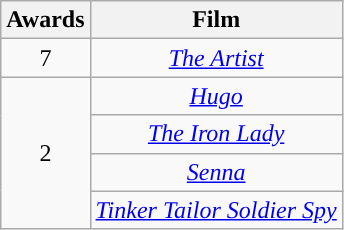<table class="wikitable" style="text-align:center;">
<tr>
<th style="background:">Awards</th>
<th style="background:">Film</th>
</tr>
<tr>
<td>7</td>
<td><em><a href='#'>The Artist</a></em></td>
</tr>
<tr>
<td rowspan="4">2</td>
<td><em><a href='#'>Hugo</a></em></td>
</tr>
<tr>
<td><em><a href='#'>The Iron Lady</a></em></td>
</tr>
<tr>
<td><em><a href='#'>Senna</a></em></td>
</tr>
<tr>
<td><em><a href='#'>Tinker Tailor Soldier Spy</a></em></td>
</tr>
</table>
